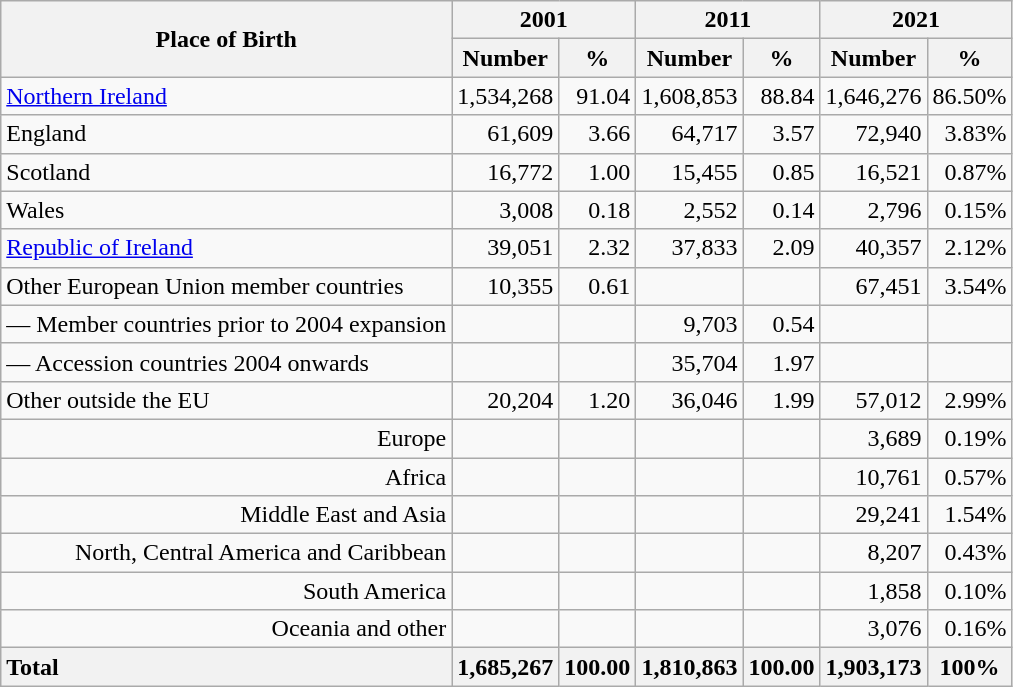<table class="wikitable sortable" style="text-align:right">
<tr>
<th rowspan="2">Place of Birth</th>
<th colspan="2">2001</th>
<th colspan="2">2011</th>
<th colspan="2">2021</th>
</tr>
<tr>
<th>Number</th>
<th>%</th>
<th>Number</th>
<th>%</th>
<th>Number</th>
<th>%</th>
</tr>
<tr>
<td style="text-align:left"><a href='#'>Northern Ireland</a></td>
<td>1,534,268</td>
<td>91.04</td>
<td>1,608,853</td>
<td>88.84</td>
<td>1,646,276</td>
<td>86.50%</td>
</tr>
<tr>
<td style="text-align:left">England</td>
<td>61,609</td>
<td>3.66</td>
<td>64,717</td>
<td>3.57</td>
<td>72,940</td>
<td>3.83%</td>
</tr>
<tr>
<td style="text-align:left">Scotland</td>
<td>16,772</td>
<td>1.00</td>
<td>15,455</td>
<td>0.85</td>
<td>16,521</td>
<td>0.87%</td>
</tr>
<tr>
<td style="text-align:left">Wales</td>
<td>3,008</td>
<td>0.18</td>
<td>2,552</td>
<td>0.14</td>
<td>2,796</td>
<td>0.15%</td>
</tr>
<tr>
<td style="text-align:left"><a href='#'>Republic of Ireland</a></td>
<td>39,051</td>
<td>2.32</td>
<td>37,833</td>
<td>2.09</td>
<td>40,357</td>
<td>2.12%</td>
</tr>
<tr>
<td style="text-align:left">Other European Union member countries</td>
<td>10,355</td>
<td>0.61</td>
<td></td>
<td></td>
<td>67,451</td>
<td>3.54%</td>
</tr>
<tr>
<td style="text-align:left">— Member countries prior to 2004 expansion</td>
<td></td>
<td></td>
<td>9,703</td>
<td>0.54</td>
<td></td>
<td></td>
</tr>
<tr>
<td style="text-align:left">— Accession countries 2004 onwards</td>
<td></td>
<td></td>
<td>35,704</td>
<td>1.97</td>
<td></td>
<td></td>
</tr>
<tr>
<td style="text-align:left">Other outside the EU</td>
<td>20,204</td>
<td>1.20</td>
<td>36,046</td>
<td>1.99</td>
<td>57,012</td>
<td>2.99%</td>
</tr>
<tr>
<td>Europe</td>
<td></td>
<td></td>
<td></td>
<td></td>
<td>3,689</td>
<td>0.19%</td>
</tr>
<tr>
<td>Africa</td>
<td></td>
<td></td>
<td></td>
<td></td>
<td>10,761</td>
<td>0.57%</td>
</tr>
<tr>
<td>Middle East and Asia</td>
<td></td>
<td></td>
<td></td>
<td></td>
<td>29,241</td>
<td>1.54%</td>
</tr>
<tr>
<td>North, Central America and Caribbean</td>
<td></td>
<td></td>
<td></td>
<td></td>
<td>8,207</td>
<td>0.43%</td>
</tr>
<tr>
<td>South America</td>
<td></td>
<td></td>
<td></td>
<td></td>
<td>1,858</td>
<td>0.10%</td>
</tr>
<tr>
<td>Oceania and other</td>
<td></td>
<td></td>
<td></td>
<td></td>
<td>3,076</td>
<td>0.16%</td>
</tr>
<tr>
<th style="text-align:left">Total</th>
<th>1,685,267</th>
<th>100.00</th>
<th>1,810,863</th>
<th>100.00</th>
<th>1,903,173</th>
<th>100%</th>
</tr>
</table>
